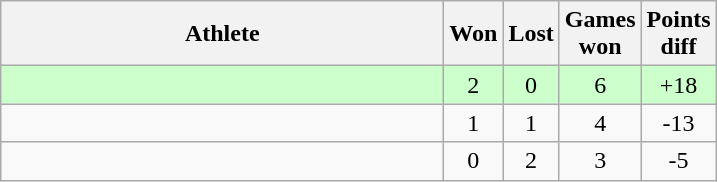<table class="wikitable">
<tr>
<th style="width:18em">Athlete</th>
<th>Won</th>
<th>Lost</th>
<th>Games<br>won</th>
<th>Points<br>diff</th>
</tr>
<tr bgcolor="#ccffcc">
<td></td>
<td align="center">2</td>
<td align="center">0</td>
<td align="center">6</td>
<td align="center">+18</td>
</tr>
<tr>
<td></td>
<td align="center">1</td>
<td align="center">1</td>
<td align="center">4</td>
<td align="center">-13</td>
</tr>
<tr>
<td></td>
<td align="center">0</td>
<td align="center">2</td>
<td align="center">3</td>
<td align="center">-5</td>
</tr>
</table>
